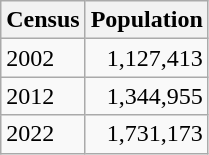<table class="wikitable sortable">
<tr>
<th>Census</th>
<th>Population</th>
</tr>
<tr>
<td>2002</td>
<td style="text-align:right;">1,127,413</td>
</tr>
<tr>
<td>2012</td>
<td style="text-align:right;">1,344,955</td>
</tr>
<tr>
<td>2022</td>
<td style="text-align:right;">1,731,173</td>
</tr>
</table>
